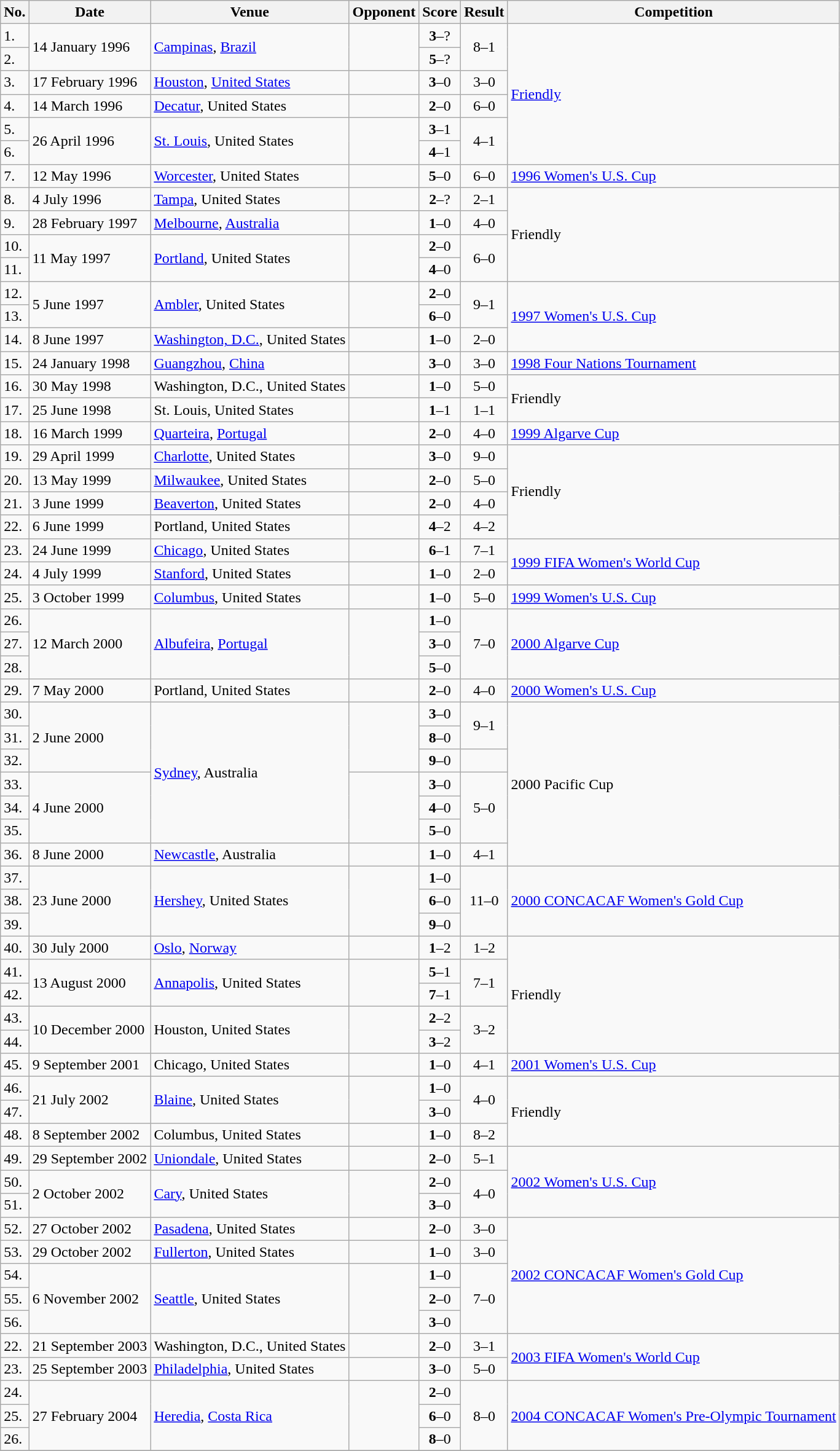<table class="wikitable">
<tr>
<th>No.</th>
<th>Date</th>
<th>Venue</th>
<th>Opponent</th>
<th>Score</th>
<th>Result</th>
<th>Competition</th>
</tr>
<tr>
<td>1.</td>
<td rowspan=2>14 January 1996</td>
<td rowspan=2><a href='#'>Campinas</a>, <a href='#'>Brazil</a></td>
<td rowspan=2></td>
<td align=center><strong>3</strong>–?</td>
<td rowspan=2 align=center>8–1</td>
<td rowspan=6><a href='#'>Friendly</a></td>
</tr>
<tr>
<td>2.</td>
<td align=center><strong>5</strong>–?</td>
</tr>
<tr>
<td>3.</td>
<td>17 February 1996</td>
<td><a href='#'>Houston</a>, <a href='#'>United States</a></td>
<td></td>
<td align=center><strong>3</strong>–0</td>
<td align=center>3–0</td>
</tr>
<tr>
<td>4.</td>
<td>14 March 1996</td>
<td><a href='#'>Decatur</a>, United States</td>
<td></td>
<td align=center><strong>2</strong>–0</td>
<td align=center>6–0</td>
</tr>
<tr>
<td>5.</td>
<td rowspan=2>26 April 1996</td>
<td rowspan=2><a href='#'>St. Louis</a>, United States</td>
<td rowspan=2></td>
<td align=center><strong>3</strong>–1</td>
<td rowspan=2 align=center>4–1</td>
</tr>
<tr>
<td>6.</td>
<td align=center><strong>4</strong>–1</td>
</tr>
<tr>
<td>7.</td>
<td>12 May 1996</td>
<td><a href='#'>Worcester</a>, United States</td>
<td></td>
<td align=center><strong>5</strong>–0</td>
<td align=center>6–0</td>
<td><a href='#'>1996 Women's U.S. Cup</a></td>
</tr>
<tr>
<td>8.</td>
<td>4 July 1996</td>
<td><a href='#'>Tampa</a>, United States</td>
<td></td>
<td align=center><strong>2</strong>–?</td>
<td align=center>2–1</td>
<td rowspan=4>Friendly</td>
</tr>
<tr>
<td>9.</td>
<td>28 February 1997</td>
<td><a href='#'>Melbourne</a>, <a href='#'>Australia</a></td>
<td></td>
<td align=center><strong>1</strong>–0</td>
<td align=center>4–0</td>
</tr>
<tr>
<td>10.</td>
<td rowspan=2>11 May 1997</td>
<td rowspan=2><a href='#'>Portland</a>, United States</td>
<td rowspan=2></td>
<td align=center><strong>2</strong>–0</td>
<td rowspan=2 align=center>6–0</td>
</tr>
<tr>
<td>11.</td>
<td align=center><strong>4</strong>–0</td>
</tr>
<tr>
<td>12.</td>
<td rowspan=2>5 June 1997</td>
<td rowspan=2><a href='#'>Ambler</a>, United States</td>
<td rowspan=2></td>
<td align=center><strong>2</strong>–0</td>
<td rowspan=2 align=center>9–1</td>
<td rowspan=3><a href='#'>1997 Women's U.S. Cup</a></td>
</tr>
<tr>
<td>13.</td>
<td align=center><strong>6</strong>–0</td>
</tr>
<tr>
<td>14.</td>
<td>8 June 1997</td>
<td><a href='#'>Washington, D.C.</a>, United States</td>
<td></td>
<td align=center><strong>1</strong>–0</td>
<td align=center>2–0</td>
</tr>
<tr>
<td>15.</td>
<td>24 January 1998</td>
<td><a href='#'>Guangzhou</a>, <a href='#'>China</a></td>
<td></td>
<td align=center><strong>3</strong>–0</td>
<td align=center>3–0</td>
<td><a href='#'>1998 Four Nations Tournament</a></td>
</tr>
<tr>
<td>16.</td>
<td>30 May 1998</td>
<td>Washington, D.C., United States</td>
<td></td>
<td align=center><strong>1</strong>–0</td>
<td align=center>5–0</td>
<td rowspan=2>Friendly</td>
</tr>
<tr>
<td>17.</td>
<td>25 June 1998</td>
<td>St. Louis, United States</td>
<td></td>
<td align=center><strong>1</strong>–1</td>
<td align=center>1–1</td>
</tr>
<tr>
<td>18.</td>
<td>16 March 1999</td>
<td><a href='#'>Quarteira</a>, <a href='#'>Portugal</a></td>
<td></td>
<td align=center><strong>2</strong>–0</td>
<td align=center>4–0</td>
<td><a href='#'>1999 Algarve Cup</a></td>
</tr>
<tr>
<td>19.</td>
<td>29 April 1999</td>
<td><a href='#'>Charlotte</a>, United States</td>
<td></td>
<td align=center><strong>3</strong>–0</td>
<td align=center>9–0</td>
<td rowspan=4>Friendly</td>
</tr>
<tr>
<td>20.</td>
<td>13 May 1999</td>
<td><a href='#'>Milwaukee</a>, United States</td>
<td></td>
<td align=center><strong>2</strong>–0</td>
<td align=center>5–0</td>
</tr>
<tr>
<td>21.</td>
<td>3 June 1999</td>
<td><a href='#'>Beaverton</a>, United States</td>
<td></td>
<td align=center><strong>2</strong>–0</td>
<td align=center>4–0</td>
</tr>
<tr>
<td>22.</td>
<td>6 June 1999</td>
<td>Portland, United States</td>
<td></td>
<td align=center><strong>4</strong>–2</td>
<td align=center>4–2</td>
</tr>
<tr>
<td>23.</td>
<td>24 June 1999</td>
<td><a href='#'>Chicago</a>, United States</td>
<td></td>
<td align=center><strong>6</strong>–1</td>
<td align=center>7–1</td>
<td rowspan=2><a href='#'>1999 FIFA Women's World Cup</a></td>
</tr>
<tr>
<td>24.</td>
<td>4 July 1999</td>
<td><a href='#'>Stanford</a>, United States</td>
<td></td>
<td align=center><strong>1</strong>–0</td>
<td align=center>2–0</td>
</tr>
<tr>
<td>25.</td>
<td>3 October 1999</td>
<td><a href='#'>Columbus</a>, United States</td>
<td></td>
<td align=center><strong>1</strong>–0</td>
<td align=center>5–0</td>
<td><a href='#'>1999 Women's U.S. Cup</a></td>
</tr>
<tr>
<td>26.</td>
<td rowspan=3>12 March 2000</td>
<td rowspan=3><a href='#'>Albufeira</a>, <a href='#'>Portugal</a></td>
<td rowspan=3></td>
<td align=center><strong>1</strong>–0</td>
<td rowspan=3 align=center>7–0</td>
<td rowspan=3><a href='#'>2000 Algarve Cup</a></td>
</tr>
<tr>
<td>27.</td>
<td align=center><strong>3</strong>–0</td>
</tr>
<tr>
<td>28.</td>
<td align=center><strong>5</strong>–0</td>
</tr>
<tr>
<td>29.</td>
<td>7 May 2000</td>
<td>Portland, United States</td>
<td></td>
<td align=center><strong>2</strong>–0</td>
<td align=center>4–0</td>
<td><a href='#'>2000 Women's U.S. Cup</a></td>
</tr>
<tr>
<td>30.</td>
<td rowspan=3>2 June 2000</td>
<td rowspan=6><a href='#'>Sydney</a>, Australia</td>
<td rowspan=3></td>
<td align=center><strong>3</strong>–0</td>
<td rowspan=2 align=center>9–1</td>
<td rowspan=7>2000 Pacific Cup</td>
</tr>
<tr>
<td>31.</td>
<td align=center><strong>8</strong>–0</td>
</tr>
<tr>
<td>32.</td>
<td align=center><strong>9</strong>–0</td>
</tr>
<tr>
<td>33.</td>
<td rowspan=3>4 June 2000</td>
<td rowspan=3></td>
<td align=center><strong>3</strong>–0</td>
<td rowspan=3 align=center>5–0</td>
</tr>
<tr>
<td>34.</td>
<td align=center><strong>4</strong>–0</td>
</tr>
<tr>
<td>35.</td>
<td align=center><strong>5</strong>–0</td>
</tr>
<tr>
<td>36.</td>
<td>8 June 2000</td>
<td><a href='#'>Newcastle</a>, Australia</td>
<td></td>
<td align=center><strong>1</strong>–0</td>
<td align=center>4–1</td>
</tr>
<tr>
<td>37.</td>
<td rowspan=3>23 June 2000</td>
<td rowspan=3><a href='#'>Hershey</a>, United States</td>
<td rowspan=3></td>
<td align=center><strong>1</strong>–0</td>
<td rowspan=3 align=center>11–0</td>
<td rowspan=3><a href='#'>2000 CONCACAF Women's Gold Cup</a></td>
</tr>
<tr>
<td>38.</td>
<td align=center><strong>6</strong>–0</td>
</tr>
<tr>
<td>39.</td>
<td align=center><strong>9</strong>–0</td>
</tr>
<tr>
<td>40.</td>
<td>30 July 2000</td>
<td><a href='#'>Oslo</a>, <a href='#'>Norway</a></td>
<td></td>
<td align=center><strong>1</strong>–2</td>
<td align=center>1–2</td>
<td rowspan=5>Friendly</td>
</tr>
<tr>
<td>41.</td>
<td rowspan=2>13 August 2000</td>
<td rowspan=2><a href='#'>Annapolis</a>,	United States</td>
<td rowspan=2></td>
<td align=center><strong>5</strong>–1</td>
<td rowspan=2 align=center>7–1</td>
</tr>
<tr>
<td>42.</td>
<td align=center><strong>7</strong>–1</td>
</tr>
<tr>
<td>43.</td>
<td rowspan=2>10 December 2000</td>
<td rowspan=2>Houston, United States</td>
<td rowspan=2></td>
<td align=center><strong>2</strong>–2</td>
<td rowspan=2 align=center>3–2</td>
</tr>
<tr>
<td>44.</td>
<td align=center><strong>3</strong>–2</td>
</tr>
<tr>
<td>45.</td>
<td>9 September 2001</td>
<td>Chicago, United States</td>
<td></td>
<td align=center><strong>1</strong>–0</td>
<td align=center>4–1</td>
<td><a href='#'>2001 Women's U.S. Cup</a></td>
</tr>
<tr>
<td>46.</td>
<td rowspan=2>21 July 2002</td>
<td rowspan=2><a href='#'>Blaine</a>, United States</td>
<td rowspan=2></td>
<td align=center><strong>1</strong>–0</td>
<td rowspan=2 align=center>4–0</td>
<td rowspan=3>Friendly</td>
</tr>
<tr>
<td>47.</td>
<td align=center><strong>3</strong>–0</td>
</tr>
<tr>
<td>48.</td>
<td>8 September 2002</td>
<td>Columbus, United States</td>
<td></td>
<td align=center><strong>1</strong>–0</td>
<td align=center>8–2</td>
</tr>
<tr>
<td>49.</td>
<td>29 September 2002</td>
<td><a href='#'>Uniondale</a>, United States</td>
<td></td>
<td align=center><strong>2</strong>–0</td>
<td align=center>5–1</td>
<td rowspan=3><a href='#'>2002 Women's U.S. Cup</a></td>
</tr>
<tr>
<td>50.</td>
<td rowspan=2>2 October 2002</td>
<td rowspan=2><a href='#'>Cary</a>, United States</td>
<td rowspan=2></td>
<td align=center><strong>2</strong>–0</td>
<td rowspan=2 align=center>4–0</td>
</tr>
<tr>
<td>51.</td>
<td align=center><strong>3</strong>–0</td>
</tr>
<tr>
<td>52.</td>
<td>27 October 2002</td>
<td><a href='#'>Pasadena</a>, United States</td>
<td></td>
<td align=center><strong>2</strong>–0</td>
<td align=center>3–0</td>
<td rowspan=5><a href='#'>2002 CONCACAF Women's Gold Cup</a></td>
</tr>
<tr>
<td>53.</td>
<td>29 October 2002</td>
<td><a href='#'>Fullerton</a>, United States</td>
<td></td>
<td align=center><strong>1</strong>–0</td>
<td align=center>3–0</td>
</tr>
<tr>
<td>54.</td>
<td rowspan=3>6 November 2002</td>
<td rowspan=3><a href='#'>Seattle</a>, United States</td>
<td rowspan=3></td>
<td align=center><strong>1</strong>–0</td>
<td rowspan=3 align=center>7–0</td>
</tr>
<tr>
<td>55.</td>
<td align=center><strong>2</strong>–0</td>
</tr>
<tr>
<td>56.</td>
<td align=center><strong>3</strong>–0</td>
</tr>
<tr>
<td>22.</td>
<td>21 September 2003</td>
<td>Washington, D.C., United States</td>
<td></td>
<td align=center><strong>2</strong>–0</td>
<td align=center>3–1</td>
<td rowspan=2><a href='#'>2003 FIFA Women's World Cup</a></td>
</tr>
<tr>
<td>23.</td>
<td>25 September 2003</td>
<td><a href='#'>Philadelphia</a>, United States</td>
<td></td>
<td align=center><strong>3</strong>–0</td>
<td align=center>5–0</td>
</tr>
<tr>
<td>24.</td>
<td rowspan=3>27 February 2004</td>
<td rowspan=3><a href='#'>Heredia</a>, <a href='#'>Costa Rica</a></td>
<td rowspan=3></td>
<td align=center><strong>2</strong>–0</td>
<td rowspan=3 align=center>8–0</td>
<td rowspan=3><a href='#'>2004 CONCACAF Women's Pre-Olympic Tournament</a></td>
</tr>
<tr>
<td>25.</td>
<td align=center><strong>6</strong>–0</td>
</tr>
<tr>
<td>26.</td>
<td align=center><strong>8</strong>–0</td>
</tr>
<tr>
</tr>
</table>
